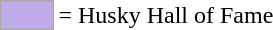<table>
<tr>
<td style="background-color:#C0ACEA; border:1px solid #aaaaaa; width:2em;"></td>
<td>= Husky Hall of Fame</td>
</tr>
</table>
